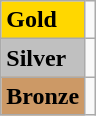<table class="wikitable">
<tr>
<td bgcolor="gold"><strong>Gold</strong></td>
<td></td>
</tr>
<tr>
<td bgcolor="silver"><strong>Silver</strong></td>
<td></td>
</tr>
<tr>
<td rowspan="2" bgcolor="#cc9966"><strong>Bronze</strong></td>
<td></td>
</tr>
</table>
